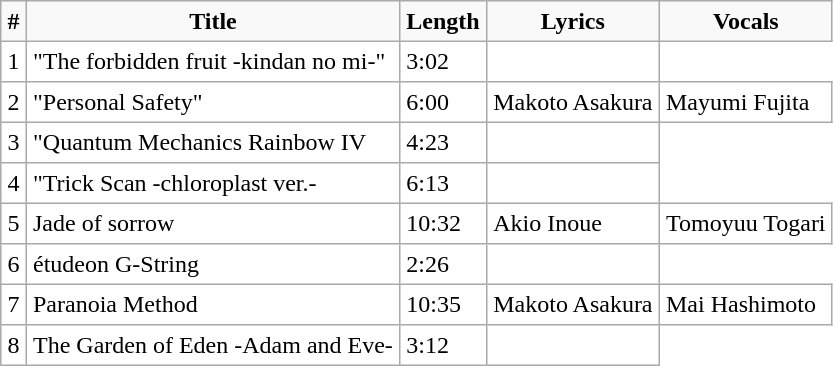<table border="1" cellpadding="4" style="border:#AAAAAA; border-collapse:collapse;">
<tr bgcolor="#F9F9F9">
<th>#</th>
<th>Title</th>
<th>Length</th>
<th>Lyrics</th>
<th>Vocals</th>
</tr>
<tr>
<td>1</td>
<td>"The forbidden fruit -kindan no mi-"</td>
<td>3:02</td>
<td></td>
</tr>
<tr>
<td>2</td>
<td>"Personal Safety"</td>
<td>6:00</td>
<td>Makoto Asakura</td>
<td>Mayumi Fujita</td>
</tr>
<tr>
<td>3</td>
<td>"Quantum Mechanics Rainbow IV</td>
<td>4:23</td>
<td></td>
</tr>
<tr>
<td>4</td>
<td>"Trick Scan -chloroplast ver.-</td>
<td>6:13</td>
<td></td>
</tr>
<tr>
<td>5</td>
<td>Jade of sorrow</td>
<td>10:32</td>
<td>Akio Inoue</td>
<td>Tomoyuu Togari</td>
</tr>
<tr>
<td>6</td>
<td>étudeon G-String</td>
<td>2:26</td>
<td></td>
</tr>
<tr>
<td>7</td>
<td>Paranoia Method</td>
<td>10:35</td>
<td>Makoto Asakura</td>
<td>Mai Hashimoto</td>
</tr>
<tr>
<td>8</td>
<td>The Garden of Eden -Adam and Eve-</td>
<td>3:12</td>
<td></td>
</tr>
<tr>
</tr>
</table>
